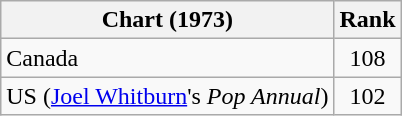<table class="wikitable">
<tr>
<th align="left">Chart (1973)</th>
<th style="text-align:center;">Rank</th>
</tr>
<tr>
<td>Canada</td>
<td style="text-align:center;">108</td>
</tr>
<tr>
<td>US (<a href='#'>Joel Whitburn</a>'s <em>Pop Annual</em>)</td>
<td style="text-align:center;">102</td>
</tr>
</table>
